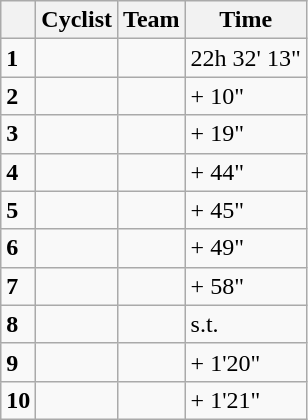<table class=wikitable>
<tr>
<th></th>
<th>Cyclist</th>
<th>Team</th>
<th>Time</th>
</tr>
<tr>
<td><strong>1</strong></td>
<td></td>
<td></td>
<td>22h 32' 13"</td>
</tr>
<tr>
<td><strong>2</strong></td>
<td></td>
<td></td>
<td>+ 10"</td>
</tr>
<tr>
<td><strong>3</strong></td>
<td></td>
<td></td>
<td>+ 19"</td>
</tr>
<tr>
<td><strong>4</strong></td>
<td></td>
<td></td>
<td>+ 44"</td>
</tr>
<tr>
<td><strong>5</strong></td>
<td></td>
<td></td>
<td>+ 45"</td>
</tr>
<tr>
<td><strong>6</strong></td>
<td></td>
<td></td>
<td>+ 49"</td>
</tr>
<tr>
<td><strong>7</strong></td>
<td></td>
<td></td>
<td>+ 58"</td>
</tr>
<tr>
<td><strong>8</strong></td>
<td></td>
<td></td>
<td>s.t.</td>
</tr>
<tr>
<td><strong>9</strong></td>
<td></td>
<td></td>
<td>+ 1'20"</td>
</tr>
<tr>
<td><strong>10</strong></td>
<td></td>
<td></td>
<td>+ 1'21"</td>
</tr>
</table>
